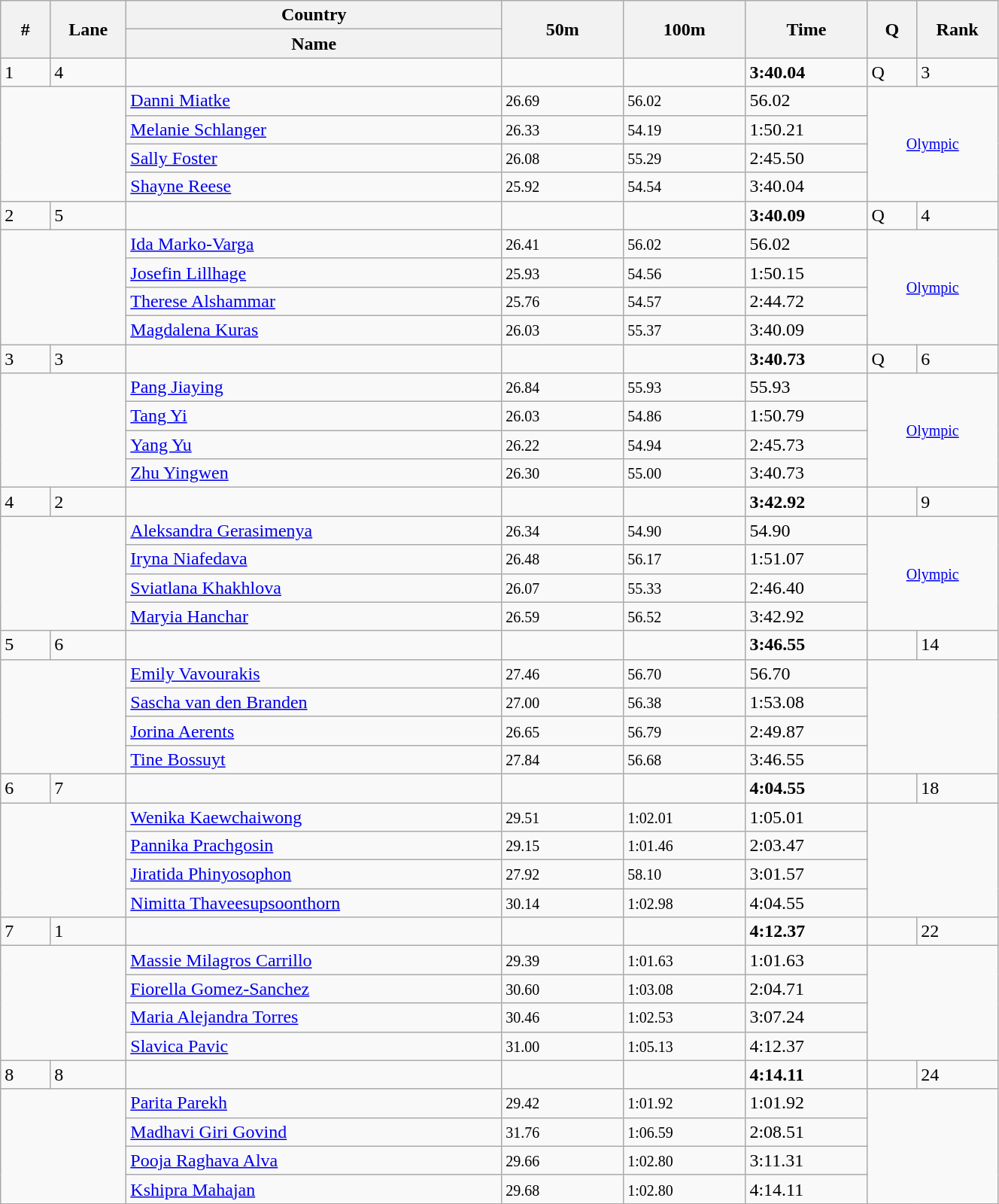<table class="wikitable" width=70%>
<tr>
<th rowspan="2" width=20>#</th>
<th rowspan="2" width=20>Lane</th>
<th width=200>Country</th>
<th rowspan=2 width=60>50m</th>
<th rowspan="2" width=60>100m</th>
<th rowspan=2 width=60>Time</th>
<th rowspan=2 width=20>Q</th>
<th rowspan=2 width=20>Rank</th>
</tr>
<tr>
<th>Name</th>
</tr>
<tr>
<td>1</td>
<td>4</td>
<td></td>
<td></td>
<td></td>
<td><strong>3:40.04</strong></td>
<td>Q</td>
<td>3</td>
</tr>
<tr>
<td rowspan=4 colspan=2></td>
<td><a href='#'>Danni Miatke</a></td>
<td><small>26.69</small></td>
<td><small>56.02</small></td>
<td>56.02</td>
<td rowspan=4 colspan=2 align=center><small><a href='#'>Olympic</a></small></td>
</tr>
<tr>
<td><a href='#'>Melanie Schlanger</a></td>
<td><small>26.33</small></td>
<td><small>54.19</small></td>
<td>1:50.21</td>
</tr>
<tr>
<td><a href='#'>Sally Foster</a></td>
<td><small>26.08</small></td>
<td><small>55.29</small></td>
<td>2:45.50</td>
</tr>
<tr>
<td><a href='#'>Shayne Reese</a></td>
<td><small>25.92</small></td>
<td><small>54.54</small></td>
<td>3:40.04</td>
</tr>
<tr>
<td>2</td>
<td>5</td>
<td></td>
<td></td>
<td></td>
<td><strong>3:40.09</strong></td>
<td>Q</td>
<td>4</td>
</tr>
<tr>
<td rowspan=4 colspan=2></td>
<td><a href='#'>Ida Marko-Varga</a></td>
<td><small>26.41</small></td>
<td><small>56.02</small></td>
<td>56.02</td>
<td rowspan=4 colspan=2 align=center><small><a href='#'>Olympic</a></small></td>
</tr>
<tr>
<td><a href='#'>Josefin Lillhage</a></td>
<td><small>25.93</small></td>
<td><small>54.56</small></td>
<td>1:50.15</td>
</tr>
<tr>
<td><a href='#'>Therese Alshammar</a></td>
<td><small>25.76</small></td>
<td><small>54.57</small></td>
<td>2:44.72</td>
</tr>
<tr>
<td><a href='#'>Magdalena Kuras</a></td>
<td><small>26.03</small></td>
<td><small>55.37</small></td>
<td>3:40.09</td>
</tr>
<tr>
<td>3</td>
<td>3</td>
<td></td>
<td></td>
<td></td>
<td><strong>3:40.73</strong></td>
<td>Q</td>
<td>6</td>
</tr>
<tr>
<td rowspan=4 colspan=2></td>
<td><a href='#'>Pang Jiaying</a></td>
<td><small>26.84</small></td>
<td><small>55.93</small></td>
<td>55.93</td>
<td rowspan=4 colspan=2 align=center><small><a href='#'>Olympic</a></small></td>
</tr>
<tr>
<td><a href='#'>Tang Yi</a></td>
<td><small>26.03</small></td>
<td><small>54.86</small></td>
<td>1:50.79</td>
</tr>
<tr>
<td><a href='#'>Yang Yu</a></td>
<td><small>26.22</small></td>
<td><small>54.94</small></td>
<td>2:45.73</td>
</tr>
<tr>
<td><a href='#'>Zhu Yingwen</a></td>
<td><small>26.30</small></td>
<td><small>55.00</small></td>
<td>3:40.73</td>
</tr>
<tr>
<td>4</td>
<td>2</td>
<td></td>
<td></td>
<td></td>
<td><strong>3:42.92</strong></td>
<td></td>
<td>9</td>
</tr>
<tr>
<td rowspan=4 colspan=2></td>
<td><a href='#'>Aleksandra Gerasimenya</a></td>
<td><small>26.34</small></td>
<td><small>54.90</small></td>
<td>54.90</td>
<td rowspan=4 colspan=2 align=center><small><a href='#'>Olympic</a></small></td>
</tr>
<tr>
<td><a href='#'>Iryna Niafedava</a></td>
<td><small>26.48</small></td>
<td><small>56.17</small></td>
<td>1:51.07</td>
</tr>
<tr>
<td><a href='#'>Sviatlana Khakhlova</a></td>
<td><small>26.07</small></td>
<td><small>55.33</small></td>
<td>2:46.40</td>
</tr>
<tr>
<td><a href='#'>Maryia Hanchar</a></td>
<td><small>26.59</small></td>
<td><small>56.52</small></td>
<td>3:42.92</td>
</tr>
<tr>
<td>5</td>
<td>6</td>
<td></td>
<td></td>
<td></td>
<td><strong>3:46.55</strong></td>
<td></td>
<td>14</td>
</tr>
<tr>
<td rowspan=4 colspan=2></td>
<td><a href='#'>Emily Vavourakis</a></td>
<td><small>27.46</small></td>
<td><small>56.70</small></td>
<td>56.70</td>
<td rowspan=4 colspan=2></td>
</tr>
<tr>
<td><a href='#'>Sascha van den Branden</a></td>
<td><small>27.00</small></td>
<td><small>56.38</small></td>
<td>1:53.08</td>
</tr>
<tr>
<td><a href='#'>Jorina Aerents</a></td>
<td><small>26.65</small></td>
<td><small>56.79</small></td>
<td>2:49.87</td>
</tr>
<tr>
<td><a href='#'>Tine Bossuyt</a></td>
<td><small>27.84</small></td>
<td><small>56.68</small></td>
<td>3:46.55</td>
</tr>
<tr>
<td>6</td>
<td>7</td>
<td></td>
<td></td>
<td></td>
<td><strong>4:04.55</strong></td>
<td></td>
<td>18</td>
</tr>
<tr>
<td rowspan=4 colspan=2></td>
<td><a href='#'>Wenika Kaewchaiwong</a></td>
<td><small>29.51</small></td>
<td><small>1:02.01</small></td>
<td>1:05.01</td>
<td rowspan=4 colspan=2></td>
</tr>
<tr>
<td><a href='#'>Pannika Prachgosin</a></td>
<td><small>29.15</small></td>
<td><small>1:01.46</small></td>
<td>2:03.47</td>
</tr>
<tr>
<td><a href='#'>Jiratida Phinyosophon</a></td>
<td><small>27.92</small></td>
<td><small>58.10</small></td>
<td>3:01.57</td>
</tr>
<tr>
<td><a href='#'>Nimitta Thaveesupsoonthorn</a></td>
<td><small>30.14</small></td>
<td><small>1:02.98</small></td>
<td>4:04.55</td>
</tr>
<tr>
<td>7</td>
<td>1</td>
<td></td>
<td></td>
<td></td>
<td><strong>4:12.37</strong></td>
<td></td>
<td>22</td>
</tr>
<tr>
<td rowspan=4 colspan=2></td>
<td><a href='#'>Massie Milagros Carrillo</a></td>
<td><small>29.39</small></td>
<td><small>1:01.63</small></td>
<td>1:01.63</td>
<td rowspan=4 colspan=2></td>
</tr>
<tr>
<td><a href='#'>Fiorella Gomez-Sanchez</a></td>
<td><small>30.60</small></td>
<td><small>1:03.08</small></td>
<td>2:04.71</td>
</tr>
<tr>
<td><a href='#'>Maria Alejandra Torres</a></td>
<td><small>30.46</small></td>
<td><small>1:02.53</small></td>
<td>3:07.24</td>
</tr>
<tr>
<td><a href='#'>Slavica Pavic</a></td>
<td><small>31.00</small></td>
<td><small>1:05.13</small></td>
<td>4:12.37</td>
</tr>
<tr>
<td>8</td>
<td>8</td>
<td></td>
<td></td>
<td></td>
<td><strong>4:14.11</strong></td>
<td></td>
<td>24</td>
</tr>
<tr>
<td rowspan=4 colspan=2></td>
<td><a href='#'>Parita Parekh</a></td>
<td><small>29.42</small></td>
<td><small>1:01.92</small></td>
<td>1:01.92</td>
<td rowspan=4 colspan=2></td>
</tr>
<tr>
<td><a href='#'>Madhavi Giri Govind</a></td>
<td><small>31.76</small></td>
<td><small>1:06.59</small></td>
<td>2:08.51</td>
</tr>
<tr>
<td><a href='#'>Pooja Raghava Alva</a></td>
<td><small>29.66</small></td>
<td><small>1:02.80</small></td>
<td>3:11.31</td>
</tr>
<tr>
<td><a href='#'>Kshipra Mahajan</a></td>
<td><small>29.68</small></td>
<td><small>1:02.80</small></td>
<td>4:14.11</td>
</tr>
<tr>
</tr>
</table>
